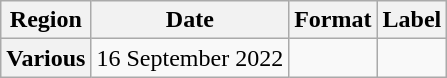<table class="wikitable plainrowheaders">
<tr>
<th scope="col">Region</th>
<th scope="col">Date</th>
<th scope="col">Format</th>
<th scope="col">Label</th>
</tr>
<tr>
<th scope="row">Various</th>
<td>16 September 2022</td>
<td></td>
<td></td>
</tr>
</table>
